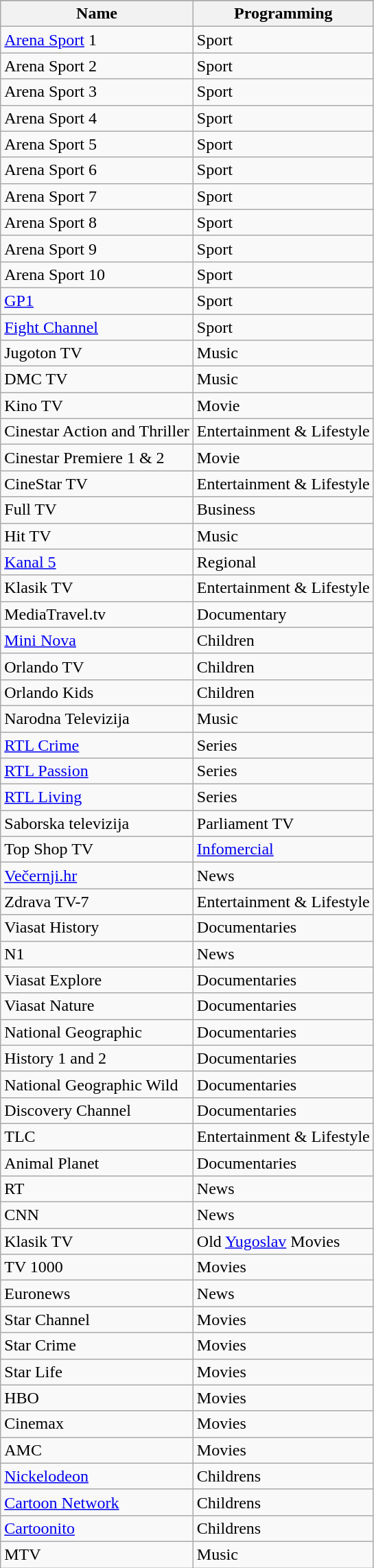<table class="wikitable sortable">
<tr>
</tr>
<tr>
<th>Name</th>
<th>Programming</th>
</tr>
<tr>
<td><a href='#'>Arena Sport</a> 1</td>
<td>Sport</td>
</tr>
<tr>
<td>Arena Sport 2</td>
<td>Sport</td>
</tr>
<tr>
<td>Arena Sport 3</td>
<td>Sport</td>
</tr>
<tr>
<td>Arena Sport 4</td>
<td>Sport</td>
</tr>
<tr>
<td>Arena Sport 5</td>
<td>Sport</td>
</tr>
<tr>
<td>Arena Sport 6</td>
<td>Sport</td>
</tr>
<tr>
<td>Arena Sport 7</td>
<td>Sport</td>
</tr>
<tr>
<td>Arena Sport 8</td>
<td>Sport</td>
</tr>
<tr>
<td>Arena Sport 9</td>
<td>Sport</td>
</tr>
<tr>
<td>Arena Sport 10</td>
<td>Sport</td>
</tr>
<tr>
<td><a href='#'>GP1</a></td>
<td>Sport</td>
</tr>
<tr>
<td><a href='#'>Fight Channel</a></td>
<td>Sport</td>
</tr>
<tr>
<td>Jugoton TV</td>
<td>Music</td>
</tr>
<tr>
<td>DMC TV</td>
<td>Music</td>
</tr>
<tr>
<td>Kino TV</td>
<td>Movie</td>
</tr>
<tr>
<td>Cinestar Action and Thriller</td>
<td>Entertainment & Lifestyle</td>
</tr>
<tr>
<td>Cinestar Premiere 1 & 2</td>
<td>Movie</td>
</tr>
<tr>
<td>CineStar TV</td>
<td>Entertainment & Lifestyle</td>
</tr>
<tr>
<td>Full TV</td>
<td>Business</td>
</tr>
<tr>
<td>Hit TV</td>
<td>Music</td>
</tr>
<tr>
<td><a href='#'>Kanal 5</a></td>
<td>Regional</td>
</tr>
<tr>
<td>Klasik TV</td>
<td>Entertainment & Lifestyle</td>
</tr>
<tr>
<td>MediaTravel.tv</td>
<td>Documentary</td>
</tr>
<tr>
<td><a href='#'>Mini Nova</a></td>
<td>Children</td>
</tr>
<tr>
<td>Orlando TV</td>
<td>Children</td>
</tr>
<tr>
<td>Orlando Kids</td>
<td>Children</td>
</tr>
<tr>
<td>Narodna Televizija</td>
<td>Music</td>
</tr>
<tr>
<td><a href='#'>RTL Crime</a></td>
<td>Series</td>
</tr>
<tr>
<td><a href='#'>RTL Passion</a></td>
<td>Series</td>
</tr>
<tr>
<td><a href='#'>RTL Living</a></td>
<td>Series</td>
</tr>
<tr>
<td>Saborska televizija</td>
<td>Parliament TV</td>
</tr>
<tr>
<td>Top Shop TV</td>
<td><a href='#'>Infomercial</a></td>
</tr>
<tr>
<td><a href='#'>Večernji.hr</a></td>
<td>News</td>
</tr>
<tr>
<td>Zdrava TV-7</td>
<td>Entertainment & Lifestyle</td>
</tr>
<tr>
<td>Viasat History</td>
<td>Documentaries</td>
</tr>
<tr>
<td>N1</td>
<td>News</td>
</tr>
<tr>
<td>Viasat Explore</td>
<td>Documentaries</td>
</tr>
<tr>
<td>Viasat Nature</td>
<td>Documentaries</td>
</tr>
<tr>
<td>National Geographic</td>
<td>Documentaries</td>
</tr>
<tr>
<td>History 1 and 2</td>
<td>Documentaries</td>
</tr>
<tr>
<td>National Geographic Wild</td>
<td>Documentaries</td>
</tr>
<tr>
<td>Discovery Channel</td>
<td>Documentaries</td>
</tr>
<tr>
<td>TLC</td>
<td>Entertainment & Lifestyle</td>
</tr>
<tr>
<td>Animal Planet</td>
<td>Documentaries</td>
</tr>
<tr>
<td>RT</td>
<td>News</td>
</tr>
<tr>
<td>CNN</td>
<td>News</td>
</tr>
<tr>
<td>Klasik TV</td>
<td>Old <a href='#'>Yugoslav</a> Movies</td>
</tr>
<tr>
<td>TV 1000</td>
<td>Movies</td>
</tr>
<tr>
<td>Euronews</td>
<td>News</td>
</tr>
<tr>
<td>Star Channel</td>
<td>Movies</td>
</tr>
<tr>
<td>Star Crime</td>
<td>Movies</td>
</tr>
<tr>
<td>Star Life</td>
<td>Movies</td>
</tr>
<tr>
<td>HBO</td>
<td>Movies</td>
</tr>
<tr>
<td>Cinemax</td>
<td>Movies</td>
</tr>
<tr>
<td>AMC</td>
<td>Movies</td>
</tr>
<tr>
<td><a href='#'>Nickelodeon</a></td>
<td>Childrens</td>
</tr>
<tr>
<td><a href='#'>Cartoon Network</a></td>
<td>Childrens</td>
</tr>
<tr>
<td><a href='#'>Cartoonito</a></td>
<td>Childrens</td>
</tr>
<tr>
<td>MTV</td>
<td>Music</td>
</tr>
</table>
